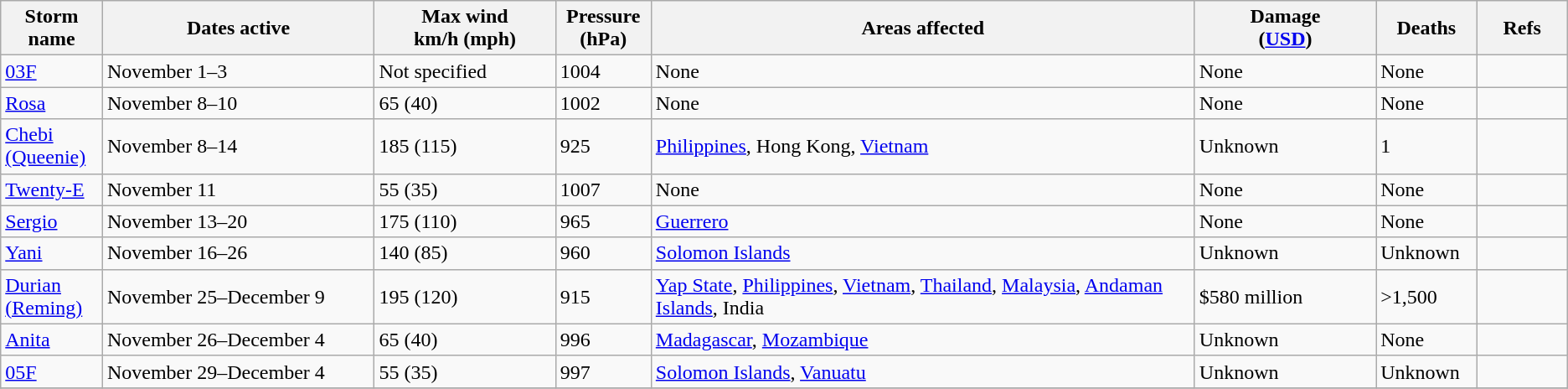<table class="wikitable sortable">
<tr>
<th width="5%">Storm name</th>
<th width="15%">Dates active</th>
<th width="10%">Max wind<br>km/h (mph)</th>
<th width="5%">Pressure<br>(hPa)</th>
<th width="30%">Areas affected</th>
<th width="10%">Damage<br>(<a href='#'>USD</a>)</th>
<th width="5%">Deaths</th>
<th width="5%">Refs</th>
</tr>
<tr>
<td><a href='#'>03F</a></td>
<td>November 1–3</td>
<td>Not specified</td>
<td>1004</td>
<td>None</td>
<td>None</td>
<td>None</td>
<td></td>
</tr>
<tr>
<td><a href='#'>Rosa</a></td>
<td>November 8–10</td>
<td>65 (40)</td>
<td>1002</td>
<td>None</td>
<td>None</td>
<td>None</td>
<td></td>
</tr>
<tr>
<td><a href='#'>Chebi (Queenie)</a></td>
<td>November 8–14</td>
<td>185 (115)</td>
<td>925</td>
<td><a href='#'>Philippines</a>, Hong Kong, <a href='#'>Vietnam</a></td>
<td>Unknown</td>
<td>1</td>
<td></td>
</tr>
<tr>
<td><a href='#'>Twenty-E</a></td>
<td>November 11</td>
<td>55 (35)</td>
<td>1007</td>
<td>None</td>
<td>None</td>
<td>None</td>
<td></td>
</tr>
<tr>
<td><a href='#'>Sergio</a></td>
<td>November 13–20</td>
<td>175 (110)</td>
<td>965</td>
<td><a href='#'>Guerrero</a></td>
<td>None</td>
<td>None</td>
<td></td>
</tr>
<tr>
<td><a href='#'>Yani</a></td>
<td>November 16–26</td>
<td>140 (85)</td>
<td>960</td>
<td><a href='#'>Solomon Islands</a></td>
<td>Unknown</td>
<td>Unknown</td>
<td></td>
</tr>
<tr>
<td><a href='#'>Durian (Reming)</a></td>
<td>November 25–December 9</td>
<td>195 (120)</td>
<td>915</td>
<td><a href='#'>Yap State</a>, <a href='#'>Philippines</a>, <a href='#'>Vietnam</a>, <a href='#'>Thailand</a>, <a href='#'>Malaysia</a>, <a href='#'>Andaman Islands</a>, India</td>
<td>$580 million</td>
<td>>1,500</td>
<td></td>
</tr>
<tr>
<td><a href='#'>Anita</a></td>
<td>November 26–December 4</td>
<td>65 (40)</td>
<td>996</td>
<td><a href='#'>Madagascar</a>, <a href='#'>Mozambique</a></td>
<td>Unknown</td>
<td>None</td>
<td></td>
</tr>
<tr>
<td><a href='#'>05F</a></td>
<td>November 29–December 4</td>
<td>55 (35)</td>
<td>997</td>
<td><a href='#'>Solomon Islands</a>, <a href='#'>Vanuatu</a></td>
<td>Unknown</td>
<td>Unknown</td>
<td></td>
</tr>
<tr>
</tr>
</table>
